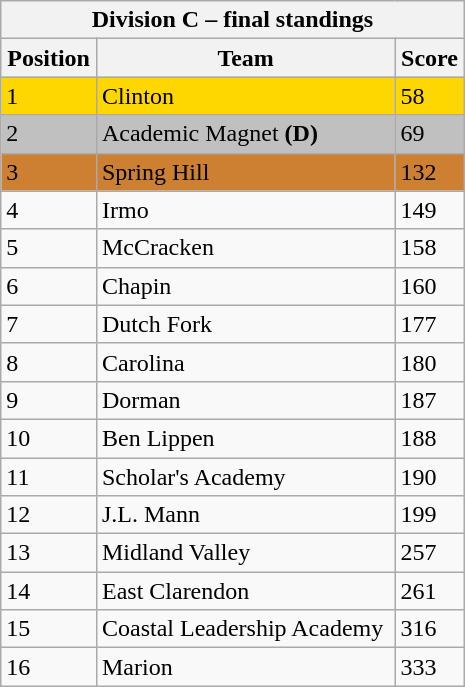<table class="wikitable collapsible collapsed" style="float:right; width:310px">
<tr>
<th colspan=5>Division C – final standings</th>
</tr>
<tr>
<th>Position</th>
<th>Team</th>
<th>Score</th>
</tr>
<tr style="background:#ffd700; color:black">
<td>1</td>
<td>Clinton</td>
<td>58</td>
</tr>
<tr style="background:#c0c0c0; color:black">
<td>2</td>
<td>Academic Magnet <strong>(D)</strong></td>
<td>69</td>
</tr>
<tr style="background:#cd7f32; color:black">
<td>3</td>
<td>Spring Hill</td>
<td>132</td>
</tr>
<tr>
<td>4</td>
<td>Irmo</td>
<td>149</td>
</tr>
<tr>
<td>5</td>
<td>McCracken</td>
<td>158</td>
</tr>
<tr>
<td>6</td>
<td>Chapin</td>
<td>160</td>
</tr>
<tr>
<td>7</td>
<td>Dutch Fork</td>
<td>177</td>
</tr>
<tr>
<td>8</td>
<td>Carolina</td>
<td>180</td>
</tr>
<tr>
<td>9</td>
<td>Dorman</td>
<td>187</td>
</tr>
<tr>
<td>10</td>
<td>Ben Lippen</td>
<td>188</td>
</tr>
<tr>
<td>11</td>
<td>Scholar's Academy</td>
<td>190</td>
</tr>
<tr>
<td>12</td>
<td>J.L. Mann</td>
<td>199</td>
</tr>
<tr>
<td>13</td>
<td>Midland Valley</td>
<td>257</td>
</tr>
<tr>
<td>14</td>
<td>East Clarendon</td>
<td>261</td>
</tr>
<tr>
<td>15</td>
<td>Coastal Leadership Academy</td>
<td>316</td>
</tr>
<tr>
<td>16</td>
<td>Marion</td>
<td>333</td>
</tr>
</table>
